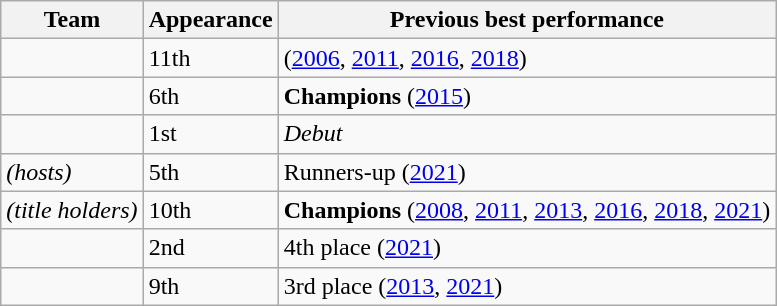<table class="wikitable sortable">
<tr>
<th>Team</th>
<th data-sort-type="number">Appearance</th>
<th>Previous best performance</th>
</tr>
<tr>
<td></td>
<td>11th</td>
<td> (<a href='#'>2006</a>, <a href='#'>2011</a>, <a href='#'>2016</a>, <a href='#'>2018</a>)</td>
</tr>
<tr>
<td></td>
<td>6th</td>
<td><strong>Champions</strong> (<a href='#'>2015</a>)</td>
</tr>
<tr>
<td></td>
<td>1st</td>
<td><em>Debut</em></td>
</tr>
<tr>
<td> <em>(hosts)</em></td>
<td>5th</td>
<td>Runners-up (<a href='#'>2021</a>)</td>
</tr>
<tr>
<td> <em>(title holders)</em></td>
<td>10th</td>
<td><strong>Champions</strong> (<a href='#'>2008</a>, <a href='#'>2011</a>, <a href='#'>2013</a>, <a href='#'>2016</a>, <a href='#'>2018</a>, <a href='#'>2021</a>)</td>
</tr>
<tr>
<td></td>
<td>2nd</td>
<td>4th place (<a href='#'>2021</a>)</td>
</tr>
<tr>
<td></td>
<td>9th</td>
<td>3rd place (<a href='#'>2013</a>, <a href='#'>2021</a>)</td>
</tr>
</table>
